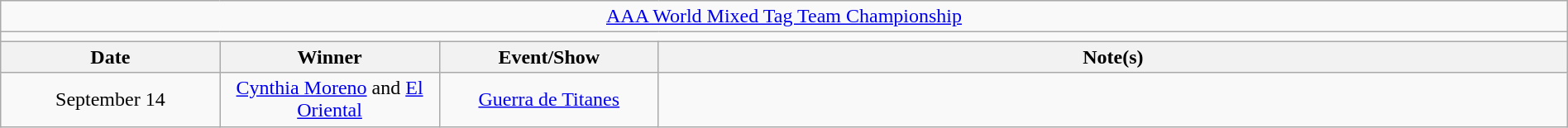<table class="wikitable" style="text-align:center; width:100%;">
<tr>
<td colspan="5"><a href='#'>AAA World Mixed Tag Team Championship</a></td>
</tr>
<tr>
<td colspan="5"><strong></strong></td>
</tr>
<tr>
<th width="14%">Date</th>
<th width="14%">Winner</th>
<th width="14%">Event/Show</th>
<th width="58%">Note(s)</th>
</tr>
<tr>
<td>September 14</td>
<td><a href='#'>Cynthia Moreno</a> and <a href='#'>El Oriental</a></td>
<td><a href='#'>Guerra de Titanes</a></td>
<td align="left"></td>
</tr>
</table>
